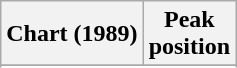<table class="wikitable sortable plainrowheaders" style="text-align:center">
<tr>
<th scope="col">Chart (1989)</th>
<th scope="col">Peak<br>position</th>
</tr>
<tr>
</tr>
<tr>
</tr>
</table>
